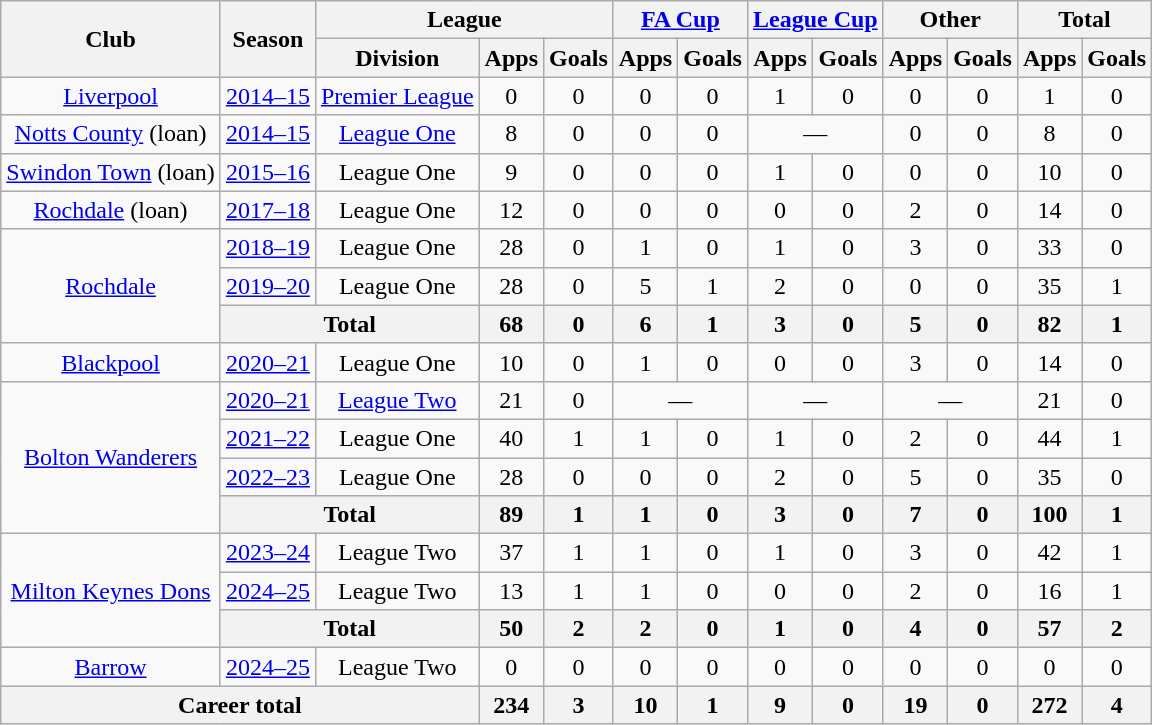<table class="wikitable" style="text-align:center">
<tr>
<th rowspan="2">Club</th>
<th rowspan="2">Season</th>
<th colspan="3">League</th>
<th colspan="2"><a href='#'>FA Cup</a></th>
<th colspan="2"><a href='#'>League Cup</a></th>
<th colspan="2">Other</th>
<th colspan="2">Total</th>
</tr>
<tr>
<th>Division</th>
<th>Apps</th>
<th>Goals</th>
<th>Apps</th>
<th>Goals</th>
<th>Apps</th>
<th>Goals</th>
<th>Apps</th>
<th>Goals</th>
<th>Apps</th>
<th>Goals</th>
</tr>
<tr>
<td><a href='#'>Liverpool</a></td>
<td><a href='#'>2014–15</a></td>
<td><a href='#'>Premier League</a></td>
<td>0</td>
<td>0</td>
<td>0</td>
<td>0</td>
<td>1</td>
<td>0</td>
<td>0</td>
<td>0</td>
<td>1</td>
<td>0</td>
</tr>
<tr>
<td><a href='#'>Notts County</a> (loan)</td>
<td><a href='#'>2014–15</a></td>
<td><a href='#'>League One</a></td>
<td>8</td>
<td>0</td>
<td>0</td>
<td>0</td>
<td colspan="2">—</td>
<td>0</td>
<td>0</td>
<td>8</td>
<td>0</td>
</tr>
<tr>
<td><a href='#'>Swindon Town</a> (loan)</td>
<td><a href='#'>2015–16</a></td>
<td>League One</td>
<td>9</td>
<td>0</td>
<td>0</td>
<td>0</td>
<td>1</td>
<td>0</td>
<td>0</td>
<td>0</td>
<td>10</td>
<td>0</td>
</tr>
<tr>
<td><a href='#'>Rochdale</a> (loan)</td>
<td><a href='#'>2017–18</a></td>
<td>League One</td>
<td>12</td>
<td>0</td>
<td>0</td>
<td>0</td>
<td>0</td>
<td>0</td>
<td>2</td>
<td>0</td>
<td>14</td>
<td>0</td>
</tr>
<tr>
<td rowspan="3"><a href='#'>Rochdale</a></td>
<td><a href='#'>2018–19</a></td>
<td>League One</td>
<td>28</td>
<td>0</td>
<td>1</td>
<td>0</td>
<td>1</td>
<td>0</td>
<td>3</td>
<td>0</td>
<td>33</td>
<td>0</td>
</tr>
<tr>
<td><a href='#'>2019–20</a></td>
<td>League One</td>
<td>28</td>
<td>0</td>
<td>5</td>
<td>1</td>
<td>2</td>
<td>0</td>
<td>0</td>
<td>0</td>
<td>35</td>
<td>1</td>
</tr>
<tr>
<th colspan="2">Total</th>
<th>68</th>
<th>0</th>
<th>6</th>
<th>1</th>
<th>3</th>
<th>0</th>
<th>5</th>
<th>0</th>
<th>82</th>
<th>1</th>
</tr>
<tr>
<td><a href='#'>Blackpool</a></td>
<td><a href='#'>2020–21</a></td>
<td>League One</td>
<td>10</td>
<td>0</td>
<td>1</td>
<td>0</td>
<td>0</td>
<td>0</td>
<td>3</td>
<td>0</td>
<td>14</td>
<td>0</td>
</tr>
<tr>
<td rowspan="4"><a href='#'>Bolton Wanderers</a></td>
<td><a href='#'>2020–21</a></td>
<td><a href='#'>League Two</a></td>
<td>21</td>
<td>0</td>
<td colspan="2">—</td>
<td colspan="2">—</td>
<td colspan="2">—</td>
<td>21</td>
<td>0</td>
</tr>
<tr>
<td><a href='#'>2021–22</a></td>
<td>League One</td>
<td>40</td>
<td>1</td>
<td>1</td>
<td>0</td>
<td>1</td>
<td>0</td>
<td>2</td>
<td>0</td>
<td>44</td>
<td>1</td>
</tr>
<tr>
<td><a href='#'>2022–23</a></td>
<td>League One</td>
<td>28</td>
<td>0</td>
<td>0</td>
<td>0</td>
<td>2</td>
<td>0</td>
<td>5</td>
<td>0</td>
<td>35</td>
<td>0</td>
</tr>
<tr>
<th colspan="2">Total</th>
<th>89</th>
<th>1</th>
<th>1</th>
<th>0</th>
<th>3</th>
<th>0</th>
<th>7</th>
<th>0</th>
<th>100</th>
<th>1</th>
</tr>
<tr>
<td rowspan="3"><a href='#'>Milton Keynes Dons</a></td>
<td><a href='#'>2023–24</a></td>
<td>League Two</td>
<td>37</td>
<td>1</td>
<td>1</td>
<td>0</td>
<td>1</td>
<td>0</td>
<td>3</td>
<td>0</td>
<td>42</td>
<td>1</td>
</tr>
<tr>
<td><a href='#'>2024–25</a></td>
<td>League Two</td>
<td>13</td>
<td>1</td>
<td>1</td>
<td>0</td>
<td>0</td>
<td>0</td>
<td>2</td>
<td>0</td>
<td>16</td>
<td>1</td>
</tr>
<tr>
<th colspan="2">Total</th>
<th>50</th>
<th>2</th>
<th>2</th>
<th>0</th>
<th>1</th>
<th>0</th>
<th>4</th>
<th>0</th>
<th>57</th>
<th>2</th>
</tr>
<tr>
<td><a href='#'>Barrow</a></td>
<td><a href='#'>2024–25</a></td>
<td>League Two</td>
<td>0</td>
<td>0</td>
<td>0</td>
<td>0</td>
<td>0</td>
<td>0</td>
<td>0</td>
<td>0</td>
<td>0</td>
<td>0</td>
</tr>
<tr>
<th colspan="3">Career total</th>
<th>234</th>
<th>3</th>
<th>10</th>
<th>1</th>
<th>9</th>
<th>0</th>
<th>19</th>
<th>0</th>
<th>272</th>
<th>4</th>
</tr>
</table>
